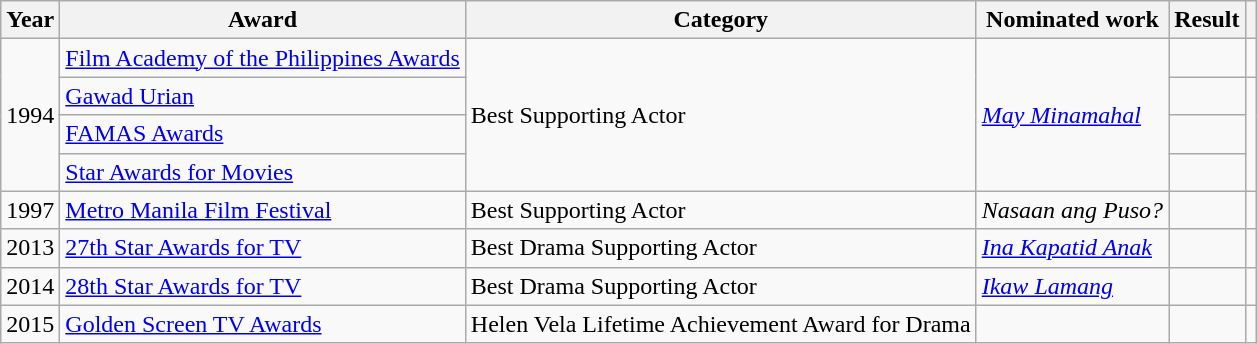<table class="wikitable">
<tr>
<th>Year</th>
<th>Award</th>
<th>Category</th>
<th>Nominated work</th>
<th>Result</th>
<th></th>
</tr>
<tr>
<td rowspan="4">1994</td>
<td><a href='#'>Film Academy of the Philippines Awards</a></td>
<td rowspan="4">Best Supporting Actor</td>
<td rowspan="4"><em><a href='#'>May Minamahal</a></em></td>
<td></td>
<td></td>
</tr>
<tr>
<td><a href='#'>Gawad Urian</a></td>
<td></td>
<td rowspan="3"></td>
</tr>
<tr>
<td><a href='#'>FAMAS Awards</a></td>
<td></td>
</tr>
<tr>
<td><a href='#'>Star Awards for Movies</a></td>
<td></td>
</tr>
<tr>
<td>1997</td>
<td><a href='#'>Metro Manila Film Festival</a></td>
<td>Best Supporting Actor</td>
<td><em>Nasaan ang Puso?</em></td>
<td></td>
<td></td>
</tr>
<tr>
<td>2013</td>
<td><a href='#'>27th Star Awards for TV</a></td>
<td>Best Drama Supporting Actor</td>
<td><em><a href='#'>Ina Kapatid Anak</a></em></td>
<td></td>
<td></td>
</tr>
<tr>
<td>2014</td>
<td><a href='#'>28th Star Awards for TV</a></td>
<td>Best Drama Supporting Actor</td>
<td><em><a href='#'>Ikaw Lamang</a></em></td>
<td></td>
<td></td>
</tr>
<tr>
<td>2015</td>
<td><a href='#'>Golden Screen TV Awards</a></td>
<td>Helen Vela Lifetime Achievement Award for Drama</td>
<td></td>
<td></td>
<td></td>
</tr>
</table>
